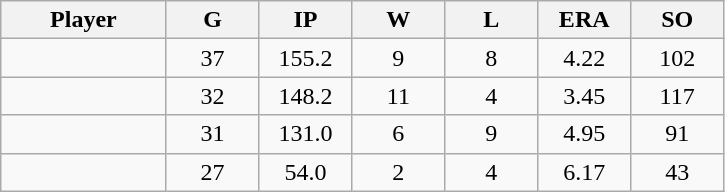<table class="wikitable sortable">
<tr>
<th bgcolor="#DDDDFF" width="16%">Player</th>
<th bgcolor="#DDDDFF" width="9%">G</th>
<th bgcolor="#DDDDFF" width="9%">IP</th>
<th bgcolor="#DDDDFF" width="9%">W</th>
<th bgcolor="#DDDDFF" width="9%">L</th>
<th bgcolor="#DDDDFF" width="9%">ERA</th>
<th bgcolor="#DDDDFF" width="9%">SO</th>
</tr>
<tr align="center">
<td></td>
<td>37</td>
<td>155.2</td>
<td>9</td>
<td>8</td>
<td>4.22</td>
<td>102</td>
</tr>
<tr align="center">
<td></td>
<td>32</td>
<td>148.2</td>
<td>11</td>
<td>4</td>
<td>3.45</td>
<td>117</td>
</tr>
<tr align="center">
<td></td>
<td>31</td>
<td>131.0</td>
<td>6</td>
<td>9</td>
<td>4.95</td>
<td>91</td>
</tr>
<tr align="center">
<td></td>
<td>27</td>
<td>54.0</td>
<td>2</td>
<td>4</td>
<td>6.17</td>
<td>43</td>
</tr>
</table>
